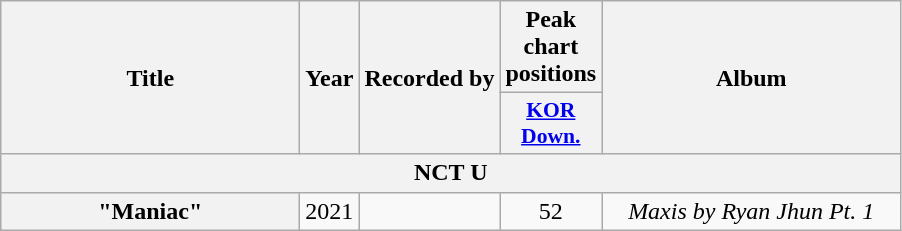<table class="wikitable plainrowheaders" style="text-align:center;">
<tr>
<th rowspan="2" style="width:12em;">Title</th>
<th rowspan="2" style="width:1em;">Year</th>
<th rowspan="2">Recorded by</th>
<th scope="col">Peak chart positions</th>
<th rowspan="2" style="width:12em;">Album</th>
</tr>
<tr>
<th scope="col" style="width:3em;font-size:90%;"><a href='#'>KOR<br>Down.</a><br></th>
</tr>
<tr>
<th colspan="9">NCT U</th>
</tr>
<tr>
<th scope="row">"Maniac"<br></th>
<td>2021</td>
<td style="text-align:left"></td>
<td>52</td>
<td><em>Maxis by Ryan Jhun Pt. 1</em></td>
</tr>
</table>
